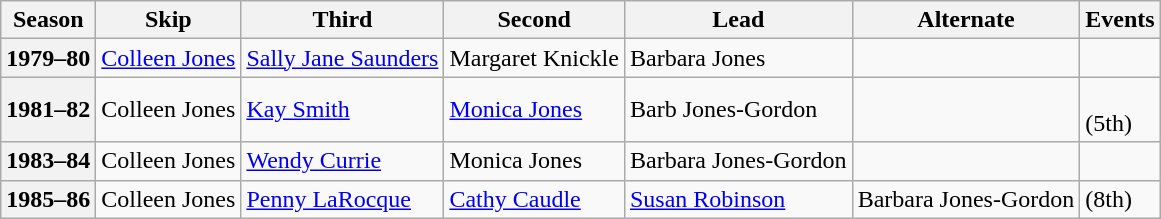<table class="wikitable">
<tr>
<th scope="col">Season</th>
<th scope="col">Skip</th>
<th scope="col">Third</th>
<th scope="col">Second</th>
<th scope="col">Lead</th>
<th scope="col">Alternate</th>
<th scope="col">Events</th>
</tr>
<tr>
<th scope="row">1979–80</th>
<td><a href='#'>Colleen Jones</a></td>
<td><a href='#'>Sally Jane Saunders</a></td>
<td>Margaret Knickle</td>
<td>Barbara Jones</td>
<td></td>
<td> </td>
</tr>
<tr>
<th scope="row">1981–82</th>
<td>Colleen Jones</td>
<td><a href='#'>Kay Smith</a></td>
<td><a href='#'>Monica Jones</a></td>
<td>Barb Jones-Gordon</td>
<td></td>
<td> <br> (5th)</td>
</tr>
<tr>
<th scope="row">1983–84</th>
<td>Colleen Jones</td>
<td><a href='#'>Wendy Currie</a></td>
<td>Monica Jones</td>
<td>Barbara Jones-Gordon</td>
<td></td>
<td> </td>
</tr>
<tr>
<th scope="row">1985–86</th>
<td>Colleen Jones</td>
<td><a href='#'>Penny LaRocque</a></td>
<td><a href='#'>Cathy Caudle</a></td>
<td><a href='#'>Susan Robinson</a></td>
<td>Barbara Jones-Gordon</td>
<td> (8th)</td>
</tr>
</table>
